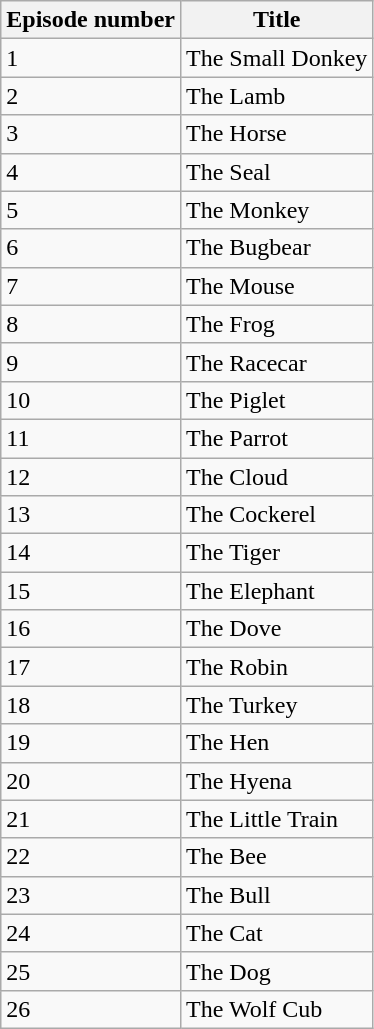<table class="wikitable sortable">
<tr>
<th>Episode number</th>
<th>Title</th>
</tr>
<tr>
<td>1</td>
<td>The Small Donkey</td>
</tr>
<tr>
<td>2</td>
<td>The Lamb</td>
</tr>
<tr>
<td>3</td>
<td>The Horse</td>
</tr>
<tr>
<td>4</td>
<td>The Seal</td>
</tr>
<tr>
<td>5</td>
<td>The Monkey</td>
</tr>
<tr>
<td>6</td>
<td>The Bugbear</td>
</tr>
<tr>
<td>7</td>
<td>The Mouse</td>
</tr>
<tr>
<td>8</td>
<td>The Frog</td>
</tr>
<tr>
<td>9</td>
<td>The Racecar</td>
</tr>
<tr>
<td>10</td>
<td>The Piglet</td>
</tr>
<tr>
<td>11</td>
<td>The Parrot</td>
</tr>
<tr>
<td>12</td>
<td>The Cloud</td>
</tr>
<tr>
<td>13</td>
<td>The Cockerel</td>
</tr>
<tr>
<td>14</td>
<td>The Tiger</td>
</tr>
<tr>
<td>15</td>
<td>The Elephant</td>
</tr>
<tr>
<td>16</td>
<td>The Dove</td>
</tr>
<tr>
<td>17</td>
<td>The Robin</td>
</tr>
<tr>
<td>18</td>
<td>The Turkey</td>
</tr>
<tr>
<td>19</td>
<td>The Hen</td>
</tr>
<tr>
<td>20</td>
<td>The Hyena</td>
</tr>
<tr>
<td>21</td>
<td>The Little Train</td>
</tr>
<tr>
<td>22</td>
<td>The Bee</td>
</tr>
<tr>
<td>23</td>
<td>The Bull</td>
</tr>
<tr>
<td>24</td>
<td>The Cat</td>
</tr>
<tr>
<td>25</td>
<td>The Dog</td>
</tr>
<tr>
<td>26</td>
<td>The Wolf Cub</td>
</tr>
</table>
